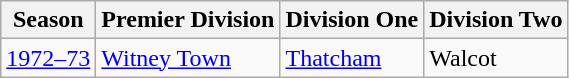<table class=wikitable>
<tr>
<th>Season</th>
<th>Premier Division</th>
<th>Division One</th>
<th>Division Two</th>
</tr>
<tr>
<td align=center><a href='#'>1972–73</a></td>
<td><a href='#'>Witney Town</a></td>
<td><a href='#'>Thatcham</a></td>
<td>Walcot</td>
</tr>
</table>
